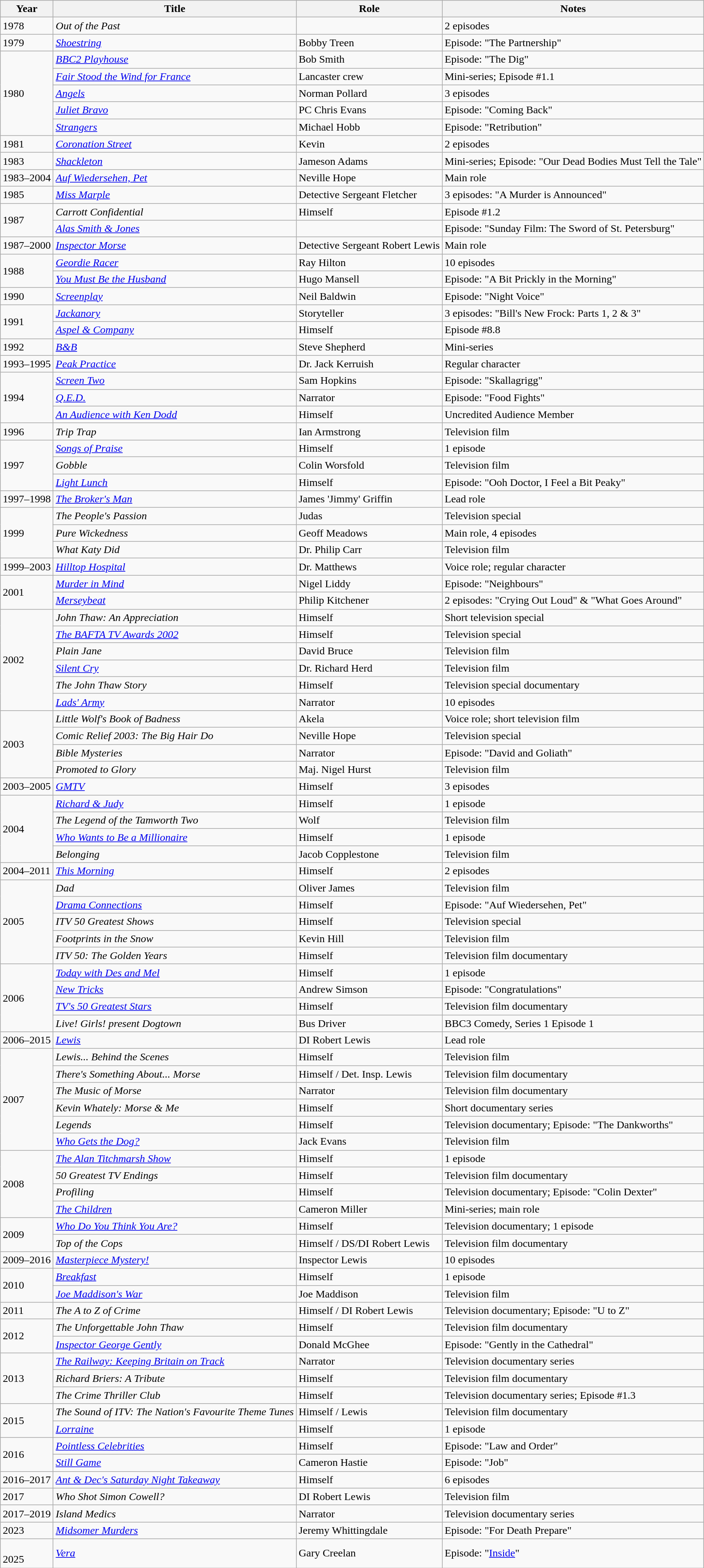<table class="wikitable">
<tr>
<th>Year</th>
<th>Title</th>
<th>Role</th>
<th>Notes</th>
</tr>
<tr>
<td>1978</td>
<td><em>Out of the Past</em></td>
<td></td>
<td>2 episodes</td>
</tr>
<tr>
<td>1979</td>
<td><em><a href='#'>Shoestring</a></em></td>
<td>Bobby Treen</td>
<td>Episode: "The Partnership"</td>
</tr>
<tr>
<td rowspan="5">1980</td>
<td><em><a href='#'>BBC2 Playhouse</a></em></td>
<td>Bob Smith</td>
<td>Episode: "The Dig"</td>
</tr>
<tr>
<td><em><a href='#'>Fair Stood the Wind for France</a></em></td>
<td>Lancaster crew</td>
<td>Mini-series; Episode #1.1</td>
</tr>
<tr>
<td><em><a href='#'>Angels</a></em></td>
<td>Norman Pollard</td>
<td>3 episodes</td>
</tr>
<tr>
<td><em><a href='#'>Juliet Bravo</a></em></td>
<td>PC Chris Evans</td>
<td>Episode: "Coming Back"</td>
</tr>
<tr>
<td><em><a href='#'>Strangers</a></em></td>
<td>Michael Hobb</td>
<td>Episode: "Retribution"</td>
</tr>
<tr>
<td>1981</td>
<td><em><a href='#'>Coronation Street</a></em></td>
<td>Kevin</td>
<td>2 episodes</td>
</tr>
<tr>
<td>1983</td>
<td><em><a href='#'>Shackleton</a></em></td>
<td>Jameson Adams</td>
<td>Mini-series; Episode: "Our Dead Bodies Must Tell the Tale"</td>
</tr>
<tr>
<td>1983–2004</td>
<td><em><a href='#'>Auf Wiedersehen, Pet</a></em></td>
<td>Neville Hope</td>
<td>Main role</td>
</tr>
<tr>
<td>1985</td>
<td><a href='#'><em>Miss Marple</em></a></td>
<td>Detective Sergeant Fletcher</td>
<td>3 episodes: "A Murder is Announced"</td>
</tr>
<tr>
<td rowspan="2">1987</td>
<td><em>Carrott Confidential</em></td>
<td>Himself</td>
<td>Episode #1.2</td>
</tr>
<tr>
<td><em><a href='#'>Alas Smith & Jones</a></em></td>
<td></td>
<td>Episode: "Sunday Film: The Sword of St. Petersburg"</td>
</tr>
<tr>
<td>1987–2000</td>
<td><em><a href='#'>Inspector Morse</a></em></td>
<td>Detective Sergeant Robert Lewis</td>
<td>Main role</td>
</tr>
<tr>
<td rowspan="2">1988</td>
<td><em><a href='#'>Geordie Racer</a></em></td>
<td>Ray Hilton</td>
<td>10 episodes</td>
</tr>
<tr>
<td><em><a href='#'>You Must Be the Husband</a></em></td>
<td>Hugo Mansell</td>
<td>Episode: "A Bit Prickly in the Morning"</td>
</tr>
<tr>
<td>1990</td>
<td><em><a href='#'>Screenplay</a></em></td>
<td>Neil Baldwin</td>
<td>Episode: "Night Voice"</td>
</tr>
<tr>
<td rowspan="2">1991</td>
<td><em><a href='#'>Jackanory</a></em></td>
<td>Storyteller</td>
<td>3 episodes: "Bill's New Frock: Parts 1, 2 & 3"</td>
</tr>
<tr>
<td><em><a href='#'>Aspel & Company</a></em></td>
<td>Himself</td>
<td>Episode #8.8</td>
</tr>
<tr>
<td>1992</td>
<td><em><a href='#'>B&B</a></em></td>
<td>Steve Shepherd</td>
<td>Mini-series</td>
</tr>
<tr>
<td>1993–1995</td>
<td><em><a href='#'>Peak Practice</a></em></td>
<td>Dr. Jack Kerruish</td>
<td>Regular character</td>
</tr>
<tr>
<td rowspan="3">1994</td>
<td><em><a href='#'>Screen Two</a></em></td>
<td>Sam Hopkins</td>
<td>Episode: "Skallagrigg"</td>
</tr>
<tr>
<td><em><a href='#'>Q.E.D.</a></em></td>
<td>Narrator</td>
<td>Episode: "Food Fights"</td>
</tr>
<tr>
<td><em><a href='#'>An Audience with Ken Dodd</a></em></td>
<td>Himself</td>
<td>Uncredited Audience Member</td>
</tr>
<tr>
<td>1996</td>
<td><em>Trip Trap</em></td>
<td>Ian Armstrong</td>
<td>Television film</td>
</tr>
<tr>
<td rowspan="3">1997</td>
<td><em><a href='#'>Songs of Praise</a></em></td>
<td>Himself</td>
<td>1 episode</td>
</tr>
<tr>
<td><em>Gobble</em></td>
<td>Colin Worsfold</td>
<td>Television film</td>
</tr>
<tr>
<td><em><a href='#'>Light Lunch</a></em></td>
<td>Himself</td>
<td>Episode: "Ooh Doctor, I Feel a Bit Peaky"</td>
</tr>
<tr>
<td>1997–1998</td>
<td><em><a href='#'>The Broker's Man</a></em></td>
<td>James 'Jimmy' Griffin</td>
<td>Lead role</td>
</tr>
<tr>
<td rowspan="3">1999</td>
<td><em>The People's Passion</em></td>
<td>Judas</td>
<td>Television special</td>
</tr>
<tr>
<td><em>Pure Wickedness</em></td>
<td>Geoff Meadows</td>
<td>Main role, 4 episodes</td>
</tr>
<tr>
<td><em>What Katy Did</em></td>
<td>Dr. Philip Carr</td>
<td>Television film</td>
</tr>
<tr>
<td>1999–2003</td>
<td><em><a href='#'>Hilltop Hospital</a></em></td>
<td>Dr. Matthews</td>
<td>Voice role; regular character</td>
</tr>
<tr>
<td rowspan="2">2001</td>
<td><em><a href='#'>Murder in Mind</a></em></td>
<td>Nigel Liddy</td>
<td>Episode: "Neighbours"</td>
</tr>
<tr>
<td><em><a href='#'>Merseybeat</a></em></td>
<td>Philip Kitchener</td>
<td>2 episodes: "Crying Out Loud" & "What Goes Around"</td>
</tr>
<tr>
<td rowspan="6">2002</td>
<td><em>John Thaw: An Appreciation</em></td>
<td>Himself</td>
<td>Short television special</td>
</tr>
<tr>
<td><em><a href='#'>The BAFTA TV Awards 2002</a></em></td>
<td>Himself</td>
<td>Television special</td>
</tr>
<tr>
<td><em>Plain Jane</em></td>
<td>David Bruce</td>
<td>Television film</td>
</tr>
<tr>
<td><em><a href='#'>Silent Cry</a></em></td>
<td>Dr. Richard Herd</td>
<td>Television film</td>
</tr>
<tr>
<td><em>The John Thaw Story</em></td>
<td>Himself</td>
<td>Television special documentary</td>
</tr>
<tr>
<td><em><a href='#'>Lads' Army</a></em></td>
<td>Narrator</td>
<td>10 episodes</td>
</tr>
<tr>
<td rowspan="4">2003</td>
<td><em>Little Wolf's Book of Badness</em></td>
<td>Akela</td>
<td>Voice role; short television film</td>
</tr>
<tr>
<td><em>Comic Relief 2003: The Big Hair Do</em></td>
<td>Neville Hope</td>
<td>Television special</td>
</tr>
<tr>
<td><em>Bible Mysteries</em></td>
<td>Narrator</td>
<td>Episode: "David and Goliath"</td>
</tr>
<tr>
<td><em>Promoted to Glory</em></td>
<td>Maj. Nigel Hurst</td>
<td>Television film</td>
</tr>
<tr>
<td>2003–2005</td>
<td><em><a href='#'>GMTV</a></em></td>
<td>Himself</td>
<td>3 episodes</td>
</tr>
<tr>
<td rowspan="4">2004</td>
<td><em><a href='#'>Richard & Judy</a></em></td>
<td>Himself</td>
<td>1 episode</td>
</tr>
<tr>
<td><em>The Legend of the Tamworth Two</em></td>
<td>Wolf</td>
<td>Television film</td>
</tr>
<tr>
<td><em><a href='#'>Who Wants to Be a Millionaire</a></em></td>
<td>Himself</td>
<td>1 episode</td>
</tr>
<tr>
<td><em>Belonging</em></td>
<td>Jacob Copplestone</td>
<td>Television film</td>
</tr>
<tr>
<td>2004–2011</td>
<td><em><a href='#'>This Morning</a></em></td>
<td>Himself</td>
<td>2 episodes</td>
</tr>
<tr>
<td rowspan="5">2005</td>
<td><em>Dad</em></td>
<td>Oliver James</td>
<td>Television film</td>
</tr>
<tr>
<td><em><a href='#'>Drama Connections</a></em></td>
<td>Himself</td>
<td>Episode: "Auf Wiedersehen, Pet"</td>
</tr>
<tr>
<td><em>ITV 50 Greatest Shows</em></td>
<td>Himself</td>
<td>Television special</td>
</tr>
<tr>
<td><em>Footprints in the Snow</em></td>
<td>Kevin Hill</td>
<td>Television film</td>
</tr>
<tr>
<td><em>ITV 50: The Golden Years</em></td>
<td>Himself</td>
<td>Television film documentary</td>
</tr>
<tr>
<td rowspan="4">2006</td>
<td><em><a href='#'>Today with Des and Mel</a></em></td>
<td>Himself</td>
<td>1 episode</td>
</tr>
<tr>
<td><em><a href='#'>New Tricks</a></em></td>
<td>Andrew Simson</td>
<td>Episode: "Congratulations"</td>
</tr>
<tr>
<td><em><a href='#'>TV's 50 Greatest Stars</a></em></td>
<td>Himself</td>
<td>Television film documentary</td>
</tr>
<tr>
<td><em>Live! Girls! present Dogtown</em></td>
<td>Bus Driver</td>
<td>BBC3 Comedy, Series 1 Episode 1</td>
</tr>
<tr>
<td>2006–2015</td>
<td><em><a href='#'>Lewis</a></em></td>
<td>DI Robert Lewis</td>
<td>Lead role</td>
</tr>
<tr>
<td rowspan="6">2007</td>
<td><em>Lewis... Behind the Scenes</em></td>
<td>Himself</td>
<td>Television film</td>
</tr>
<tr>
<td><em>There's Something About... Morse</em></td>
<td>Himself / Det. Insp. Lewis</td>
<td>Television film documentary</td>
</tr>
<tr>
<td><em>The Music of Morse</em></td>
<td>Narrator</td>
<td>Television film documentary</td>
</tr>
<tr>
<td><em>Kevin Whately: Morse & Me</em></td>
<td>Himself</td>
<td>Short documentary series</td>
</tr>
<tr>
<td><em>Legends</em></td>
<td>Himself</td>
<td>Television documentary; Episode: "The Dankworths"</td>
</tr>
<tr>
<td><em><a href='#'>Who Gets the Dog?</a></em></td>
<td>Jack Evans</td>
<td>Television film</td>
</tr>
<tr>
<td rowspan="4">2008</td>
<td><em><a href='#'>The Alan Titchmarsh Show</a></em></td>
<td>Himself</td>
<td>1 episode</td>
</tr>
<tr>
<td><em>50 Greatest TV Endings</em></td>
<td>Himself</td>
<td>Television film documentary</td>
</tr>
<tr>
<td><em>Profiling</em></td>
<td>Himself</td>
<td>Television documentary; Episode: "Colin Dexter"</td>
</tr>
<tr>
<td><em><a href='#'>The Children</a></em></td>
<td>Cameron Miller</td>
<td>Mini-series; main role</td>
</tr>
<tr>
<td rowspan="2">2009</td>
<td><em><a href='#'>Who Do You Think You Are?</a></em></td>
<td>Himself</td>
<td>Television documentary; 1 episode</td>
</tr>
<tr>
<td><em>Top of the Cops</em></td>
<td>Himself / DS/DI Robert Lewis</td>
<td>Television film documentary</td>
</tr>
<tr>
<td>2009–2016</td>
<td><em><a href='#'>Masterpiece Mystery!</a></em></td>
<td>Inspector Lewis</td>
<td>10 episodes</td>
</tr>
<tr>
<td rowspan="2">2010</td>
<td><em><a href='#'>Breakfast</a></em></td>
<td>Himself</td>
<td>1 episode</td>
</tr>
<tr>
<td><em><a href='#'>Joe Maddison's War</a></em></td>
<td>Joe Maddison</td>
<td>Television film</td>
</tr>
<tr>
<td>2011</td>
<td><em>The A to Z of Crime</em></td>
<td>Himself / DI Robert Lewis</td>
<td>Television documentary; Episode: "U to Z"</td>
</tr>
<tr>
<td rowspan="2">2012</td>
<td><em>The Unforgettable John Thaw</em></td>
<td>Himself</td>
<td>Television film documentary</td>
</tr>
<tr>
<td><em><a href='#'>Inspector George Gently</a></em></td>
<td>Donald McGhee</td>
<td>Episode: "Gently in the Cathedral"</td>
</tr>
<tr>
<td rowspan="3">2013</td>
<td><em><a href='#'>The Railway: Keeping Britain on Track</a></em></td>
<td>Narrator</td>
<td>Television documentary series</td>
</tr>
<tr>
<td><em>Richard Briers: A Tribute</em></td>
<td>Himself</td>
<td>Television film documentary</td>
</tr>
<tr>
<td><em>The Crime Thriller Club</em></td>
<td>Himself</td>
<td>Television documentary series; Episode #1.3</td>
</tr>
<tr>
<td rowspan="2">2015</td>
<td><em>The Sound of ITV: The Nation's Favourite Theme Tunes</em></td>
<td>Himself / Lewis</td>
<td>Television film documentary</td>
</tr>
<tr>
<td><em><a href='#'>Lorraine</a></em></td>
<td>Himself</td>
<td>1 episode</td>
</tr>
<tr>
<td rowspan="2">2016</td>
<td><em><a href='#'>Pointless Celebrities</a></em></td>
<td>Himself</td>
<td>Episode: "Law and Order"</td>
</tr>
<tr>
<td><em><a href='#'>Still Game</a></em></td>
<td>Cameron Hastie</td>
<td>Episode: "Job"</td>
</tr>
<tr>
<td>2016–2017</td>
<td><em><a href='#'>Ant & Dec's Saturday Night Takeaway</a></em></td>
<td>Himself</td>
<td>6 episodes</td>
</tr>
<tr>
<td>2017</td>
<td><em>Who Shot Simon Cowell?</em></td>
<td>DI Robert Lewis</td>
<td>Television film</td>
</tr>
<tr>
<td>2017–2019</td>
<td><em>Island Medics</em></td>
<td>Narrator</td>
<td>Television documentary series</td>
</tr>
<tr>
<td>2023</td>
<td><em><a href='#'>Midsomer Murders</a></em></td>
<td>Jeremy Whittingdale</td>
<td>Episode: "For Death Prepare"</td>
</tr>
<tr>
<td><br>2025</td>
<td><em><a href='#'>Vera</a></em></td>
<td>Gary Creelan</td>
<td>Episode: "<a href='#'>Inside</a>"</td>
</tr>
</table>
